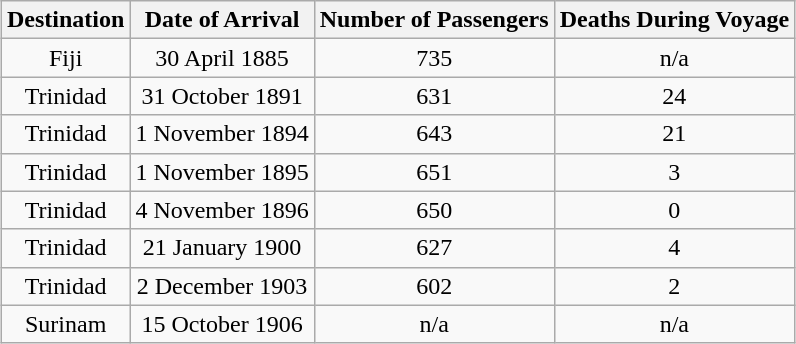<table class="wikitable" style="text-align:center; margin:0.2em auto">
<tr>
<th>Destination</th>
<th>Date of Arrival</th>
<th>Number of Passengers</th>
<th>Deaths During Voyage</th>
</tr>
<tr>
<td>Fiji</td>
<td>30 April 1885</td>
<td>735</td>
<td>n/a</td>
</tr>
<tr>
<td>Trinidad</td>
<td>31 October 1891</td>
<td>631</td>
<td>24</td>
</tr>
<tr>
<td>Trinidad</td>
<td>1 November 1894</td>
<td>643</td>
<td>21</td>
</tr>
<tr>
<td>Trinidad</td>
<td>1 November 1895</td>
<td>651</td>
<td>3</td>
</tr>
<tr>
<td>Trinidad</td>
<td>4 November 1896</td>
<td>650</td>
<td>0</td>
</tr>
<tr>
<td>Trinidad</td>
<td>21 January 1900</td>
<td>627</td>
<td>4</td>
</tr>
<tr>
<td>Trinidad</td>
<td>2 December 1903</td>
<td>602</td>
<td>2</td>
</tr>
<tr>
<td>Surinam</td>
<td>15 October 1906</td>
<td>n/a</td>
<td>n/a</td>
</tr>
</table>
